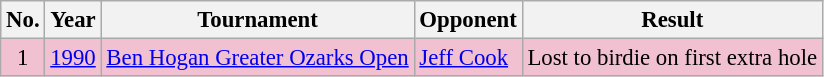<table class="wikitable" style="font-size:95%;">
<tr>
<th>No.</th>
<th>Year</th>
<th>Tournament</th>
<th>Opponent</th>
<th>Result</th>
</tr>
<tr style="background:#F2C1D1;">
<td align=center>1</td>
<td><a href='#'>1990</a></td>
<td><a href='#'>Ben Hogan Greater Ozarks Open</a></td>
<td> <a href='#'>Jeff Cook</a></td>
<td>Lost to birdie on first extra hole</td>
</tr>
</table>
